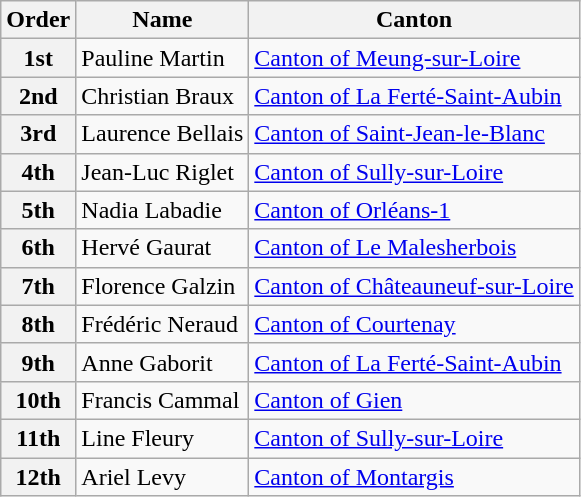<table class="wikitable">
<tr>
<th>Order</th>
<th>Name</th>
<th>Canton</th>
</tr>
<tr>
<th><abbr>1st</abbr></th>
<td>Pauline Martin</td>
<td><a href='#'>Canton of Meung-sur-Loire</a></td>
</tr>
<tr>
<th><abbr>2nd</abbr></th>
<td>Christian Braux</td>
<td><a href='#'>Canton of La Ferté-Saint-Aubin</a></td>
</tr>
<tr>
<th><abbr>3rd</abbr></th>
<td>Laurence Bellais</td>
<td><a href='#'>Canton of Saint-Jean-le-Blanc</a></td>
</tr>
<tr>
<th><abbr>4th</abbr></th>
<td>Jean-Luc Riglet</td>
<td><a href='#'>Canton of Sully-sur-Loire</a></td>
</tr>
<tr>
<th><abbr>5th</abbr></th>
<td>Nadia Labadie</td>
<td><a href='#'>Canton of Orléans-1</a></td>
</tr>
<tr>
<th><abbr>6th</abbr></th>
<td>Hervé Gaurat</td>
<td><a href='#'>Canton of Le Malesherbois</a></td>
</tr>
<tr>
<th><abbr>7th</abbr></th>
<td>Florence Galzin</td>
<td><a href='#'>Canton of Châteauneuf-sur-Loire</a></td>
</tr>
<tr>
<th><abbr>8th</abbr></th>
<td>Frédéric Neraud</td>
<td><a href='#'>Canton of Courtenay</a></td>
</tr>
<tr>
<th><abbr>9th</abbr></th>
<td>Anne Gaborit</td>
<td><a href='#'>Canton of La Ferté-Saint-Aubin</a></td>
</tr>
<tr>
<th><abbr>10th</abbr></th>
<td>Francis Cammal</td>
<td><a href='#'>Canton of Gien</a></td>
</tr>
<tr>
<th><abbr>11th</abbr></th>
<td>Line Fleury</td>
<td><a href='#'>Canton of Sully-sur-Loire</a></td>
</tr>
<tr>
<th><abbr>12th</abbr></th>
<td>Ariel Levy</td>
<td><a href='#'>Canton of Montargis</a></td>
</tr>
</table>
